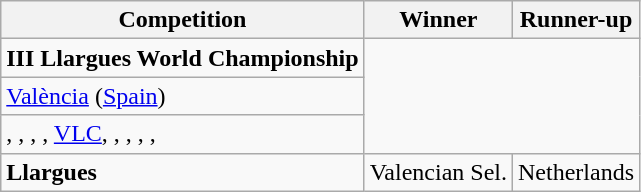<table class="wikitable">
<tr>
<th><strong>Competition</strong></th>
<th><strong>Winner</strong></th>
<th><strong>Runner-up</strong></th>
</tr>
<tr>
<td rowspan=1><strong>III Llargues World Championship</strong></td>
</tr>
<tr>
<td rowspan=1><a href='#'>València</a> (<a href='#'>Spain</a>)</td>
</tr>
<tr>
<td rowspan=1>, , , ,  <a href='#'>VLC</a>, , , , , </td>
</tr>
<tr>
<td rowspan=1><strong>Llargues</strong></td>
<td>Valencian Sel.</td>
<td>Netherlands</td>
</tr>
</table>
